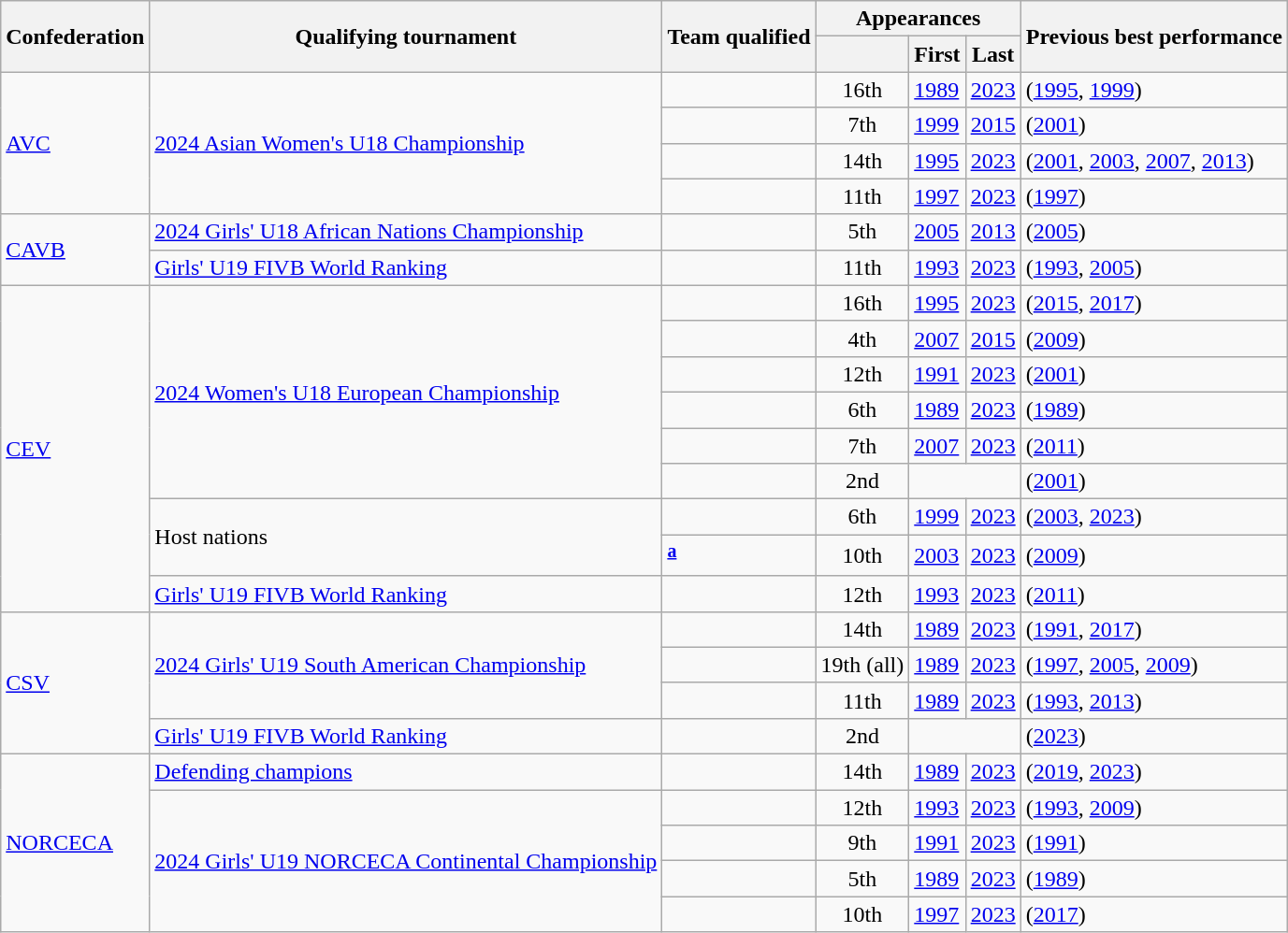<table class="wikitable">
<tr>
<th rowspan=2>Confederation</th>
<th rowspan=2>Qualifying tournament</th>
<th rowspan=2>Team qualified</th>
<th colspan=3 data-sort-type="number">Appearances</th>
<th rowspan=2>Previous best performance</th>
</tr>
<tr>
<th></th>
<th>First</th>
<th>Last</th>
</tr>
<tr>
<td rowspan=4><a href='#'>AVC</a><br></td>
<td rowspan=4><a href='#'>2024 Asian Women's U18 Championship</a><br></td>
<td></td>
<td align=center>16th</td>
<td><a href='#'>1989</a></td>
<td><a href='#'>2023</a></td>
<td> (<a href='#'>1995</a>, <a href='#'>1999</a>)</td>
</tr>
<tr>
<td></td>
<td align=center>7th</td>
<td><a href='#'>1999</a></td>
<td><a href='#'>2015</a></td>
<td> (<a href='#'>2001</a>)</td>
</tr>
<tr>
<td></td>
<td align=center>14th</td>
<td><a href='#'>1995</a></td>
<td><a href='#'>2023</a></td>
<td> (<a href='#'>2001</a>, <a href='#'>2003</a>, <a href='#'>2007</a>, <a href='#'>2013</a>)</td>
</tr>
<tr>
<td></td>
<td align=center>11th</td>
<td><a href='#'>1997</a></td>
<td><a href='#'>2023</a></td>
<td> (<a href='#'>1997</a>)</td>
</tr>
<tr>
<td rowspan=2><a href='#'>CAVB</a><br></td>
<td><a href='#'>2024 Girls' U18 African Nations Championship</a><br></td>
<td></td>
<td align=center>5th</td>
<td><a href='#'>2005</a></td>
<td><a href='#'>2013</a></td>
<td> (<a href='#'>2005</a>)</td>
</tr>
<tr>
<td><a href='#'>Girls' U19 FIVB World Ranking</a></td>
<td></td>
<td align=center>11th</td>
<td><a href='#'>1993</a></td>
<td><a href='#'>2023</a></td>
<td> (<a href='#'>1993</a>, <a href='#'>2005</a>)</td>
</tr>
<tr>
<td rowspan=9><a href='#'>CEV</a><br></td>
<td rowspan=6><a href='#'>2024 Women's U18 European Championship</a><br></td>
<td></td>
<td align=center>16th</td>
<td><a href='#'>1995</a></td>
<td><a href='#'>2023</a></td>
<td> (<a href='#'>2015</a>, <a href='#'>2017</a>)</td>
</tr>
<tr>
<td></td>
<td align=center>4th</td>
<td><a href='#'>2007</a></td>
<td><a href='#'>2015</a></td>
<td> (<a href='#'>2009</a>)</td>
</tr>
<tr>
<td></td>
<td align=center>12th</td>
<td><a href='#'>1991</a></td>
<td><a href='#'>2023</a></td>
<td> (<a href='#'>2001</a>)</td>
</tr>
<tr>
<td></td>
<td align=center>6th</td>
<td><a href='#'>1989</a></td>
<td><a href='#'>2023</a></td>
<td> (<a href='#'>1989</a>)</td>
</tr>
<tr>
<td></td>
<td align=center>7th</td>
<td><a href='#'>2007</a></td>
<td><a href='#'>2023</a></td>
<td> (<a href='#'>2011</a>)</td>
</tr>
<tr>
<td></td>
<td align=center>2nd</td>
<td colspan=2></td>
<td> (<a href='#'>2001</a>)</td>
</tr>
<tr>
<td rowspan=2>Host nations</td>
<td></td>
<td align=center>6th</td>
<td><a href='#'>1999</a></td>
<td><a href='#'>2023</a></td>
<td> (<a href='#'>2003</a>, <a href='#'>2023</a>)</td>
</tr>
<tr>
<td><sup><strong><a href='#'>a</a></strong></sup></td>
<td align=center>10th</td>
<td><a href='#'>2003</a></td>
<td><a href='#'>2023</a></td>
<td> (<a href='#'>2009</a>)</td>
</tr>
<tr>
<td><a href='#'>Girls' U19 FIVB World Ranking</a></td>
<td></td>
<td align=center>12th</td>
<td><a href='#'>1993</a></td>
<td><a href='#'>2023</a></td>
<td> (<a href='#'>2011</a>)</td>
</tr>
<tr>
<td rowspan=4><a href='#'>CSV</a><br></td>
<td rowspan=3><a href='#'>2024 Girls' U19 South American Championship</a><br></td>
<td></td>
<td align=center>14th</td>
<td><a href='#'>1989</a></td>
<td><a href='#'>2023</a></td>
<td> (<a href='#'>1991</a>, <a href='#'>2017</a>)</td>
</tr>
<tr>
<td></td>
<td align=center>19th (all)</td>
<td><a href='#'>1989</a></td>
<td><a href='#'>2023</a></td>
<td> (<a href='#'>1997</a>, <a href='#'>2005</a>, <a href='#'>2009</a>)</td>
</tr>
<tr>
<td></td>
<td align=center>11th</td>
<td><a href='#'>1989</a></td>
<td><a href='#'>2023</a></td>
<td> (<a href='#'>1993</a>, <a href='#'>2013</a>)</td>
</tr>
<tr>
<td><a href='#'>Girls' U19 FIVB World Ranking</a></td>
<td></td>
<td align=center>2nd</td>
<td colspan=2></td>
<td> (<a href='#'>2023</a>)</td>
</tr>
<tr>
<td rowspan=5><a href='#'>NORCECA</a><br></td>
<td><a href='#'>Defending champions</a></td>
<td></td>
<td align=center>14th</td>
<td><a href='#'>1989</a></td>
<td><a href='#'>2023</a></td>
<td> (<a href='#'>2019</a>, <a href='#'>2023</a>)</td>
</tr>
<tr>
<td rowspan=4><a href='#'>2024 Girls' U19 NORCECA Continental Championship</a><br></td>
<td></td>
<td align=center>12th</td>
<td><a href='#'>1993</a></td>
<td><a href='#'>2023</a></td>
<td> (<a href='#'>1993</a>, <a href='#'>2009</a>)</td>
</tr>
<tr>
<td></td>
<td align=center>9th</td>
<td><a href='#'>1991</a></td>
<td><a href='#'>2023</a></td>
<td> (<a href='#'>1991</a>)</td>
</tr>
<tr>
<td></td>
<td align=center>5th</td>
<td><a href='#'>1989</a></td>
<td><a href='#'>2023</a></td>
<td> (<a href='#'>1989</a>)</td>
</tr>
<tr>
<td></td>
<td align=center>10th</td>
<td><a href='#'>1997</a></td>
<td><a href='#'>2023</a></td>
<td> (<a href='#'>2017</a>)</td>
</tr>
</table>
